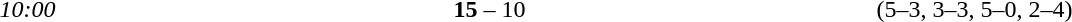<table style="text-align:center">
<tr>
<th width=100></th>
<th width=200></th>
<th width=100></th>
<th width=200></th>
</tr>
<tr>
<td><em>10:00</em></td>
<td align=right><strong></strong></td>
<td><strong>15</strong> – 10</td>
<td align=left></td>
<td>(5–3, 3–3, 5–0, 2–4)</td>
</tr>
</table>
